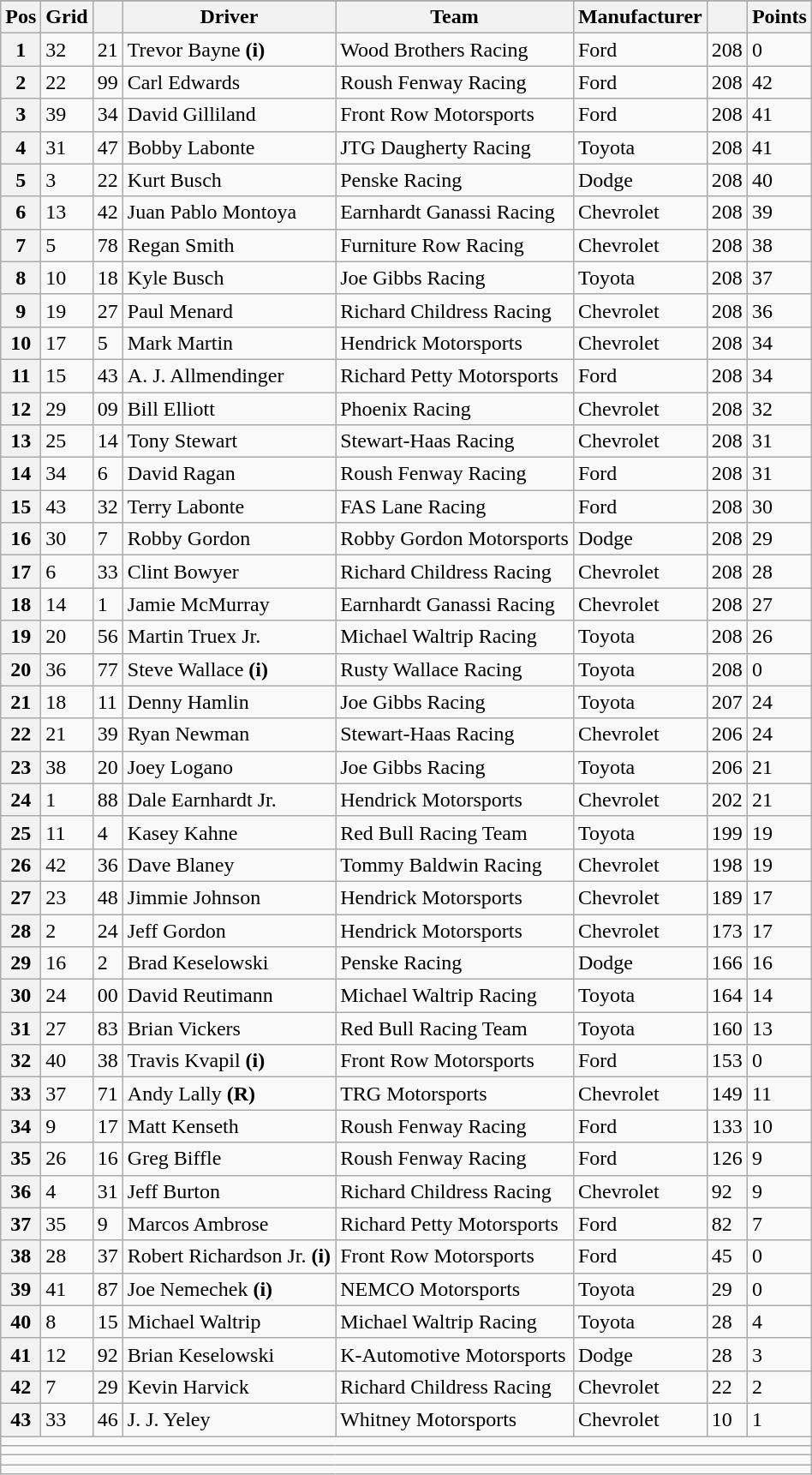<table class="wikitable" border="1">
<tr>
</tr>
<tr>
<th>Pos</th>
<th>Grid</th>
<th></th>
<th>Driver</th>
<th>Team</th>
<th>Manufacturer</th>
<th></th>
<th>Points</th>
</tr>
<tr>
<th scope="row">1</th>
<td>32</td>
<td>21</td>
<td>Trevor Bayne <strong>(i)</strong></td>
<td>Wood Brothers Racing</td>
<td>Ford</td>
<td>208</td>
<td>0</td>
</tr>
<tr>
<th scope="row">2</th>
<td>22</td>
<td>99</td>
<td>Carl Edwards</td>
<td>Roush Fenway Racing</td>
<td>Ford</td>
<td>208</td>
<td>42</td>
</tr>
<tr>
<th scope="row">3</th>
<td>39</td>
<td>34</td>
<td>David Gilliland</td>
<td>Front Row Motorsports</td>
<td>Ford</td>
<td>208</td>
<td>41</td>
</tr>
<tr>
<th scope="row">4</th>
<td>31</td>
<td>47</td>
<td>Bobby Labonte</td>
<td>JTG Daugherty Racing</td>
<td>Toyota</td>
<td>208</td>
<td>41</td>
</tr>
<tr>
<th scope="row">5</th>
<td>3</td>
<td>22</td>
<td>Kurt Busch</td>
<td>Penske Racing</td>
<td>Dodge</td>
<td>208</td>
<td>40</td>
</tr>
<tr>
<th scope="row">6</th>
<td>13</td>
<td>42</td>
<td>Juan Pablo Montoya</td>
<td>Earnhardt Ganassi Racing</td>
<td>Chevrolet</td>
<td>208</td>
<td>39</td>
</tr>
<tr>
<th scope="row">7</th>
<td>5</td>
<td>78</td>
<td>Regan Smith</td>
<td>Furniture Row Racing</td>
<td>Chevrolet</td>
<td>208</td>
<td>38</td>
</tr>
<tr>
<th scope="row">8</th>
<td>10</td>
<td>18</td>
<td>Kyle Busch</td>
<td>Joe Gibbs Racing</td>
<td>Toyota</td>
<td>208</td>
<td>37</td>
</tr>
<tr>
<th scope="row">9</th>
<td>19</td>
<td>27</td>
<td>Paul Menard</td>
<td>Richard Childress Racing</td>
<td>Chevrolet</td>
<td>208</td>
<td>36</td>
</tr>
<tr>
<th scope="row">10</th>
<td>17</td>
<td>5</td>
<td>Mark Martin</td>
<td>Hendrick Motorsports</td>
<td>Chevrolet</td>
<td>208</td>
<td>34</td>
</tr>
<tr>
<th scope="row">11</th>
<td>15</td>
<td>43</td>
<td>A. J. Allmendinger</td>
<td>Richard Petty Motorsports</td>
<td>Ford</td>
<td>208</td>
<td>34</td>
</tr>
<tr>
<th scope="row">12</th>
<td>29</td>
<td>09</td>
<td>Bill Elliott</td>
<td>Phoenix Racing</td>
<td>Chevrolet</td>
<td>208</td>
<td>32</td>
</tr>
<tr>
<th scope="row">13</th>
<td>25</td>
<td>14</td>
<td>Tony Stewart</td>
<td>Stewart-Haas Racing</td>
<td>Chevrolet</td>
<td>208</td>
<td>31</td>
</tr>
<tr>
<th scope="row">14</th>
<td>34</td>
<td>6</td>
<td>David Ragan</td>
<td>Roush Fenway Racing</td>
<td>Ford</td>
<td>208</td>
<td>31</td>
</tr>
<tr>
<th scope="row">15</th>
<td>43</td>
<td>32</td>
<td>Terry Labonte</td>
<td>FAS Lane Racing</td>
<td>Ford</td>
<td>208</td>
<td>30</td>
</tr>
<tr>
<th scope="row">16</th>
<td>30</td>
<td>7</td>
<td>Robby Gordon</td>
<td>Robby Gordon Motorsports</td>
<td>Dodge</td>
<td>208</td>
<td>29</td>
</tr>
<tr>
<th scope="row">17</th>
<td>6</td>
<td>33</td>
<td>Clint Bowyer</td>
<td>Richard Childress Racing</td>
<td>Chevrolet</td>
<td>208</td>
<td>28</td>
</tr>
<tr>
<th scope="row">18</th>
<td>14</td>
<td>1</td>
<td>Jamie McMurray</td>
<td>Earnhardt Ganassi Racing</td>
<td>Chevrolet</td>
<td>208</td>
<td>27</td>
</tr>
<tr>
<th scope="row">19</th>
<td>20</td>
<td>56</td>
<td>Martin Truex Jr.</td>
<td>Michael Waltrip Racing</td>
<td>Toyota</td>
<td>208</td>
<td>26</td>
</tr>
<tr>
<th scope="row">20</th>
<td>36</td>
<td>77</td>
<td>Steve Wallace <strong>(i)</strong></td>
<td>Rusty Wallace Racing</td>
<td>Toyota</td>
<td>208</td>
<td>0</td>
</tr>
<tr>
<th scope="row">21</th>
<td>18</td>
<td>11</td>
<td>Denny Hamlin</td>
<td>Joe Gibbs Racing</td>
<td>Toyota</td>
<td>207</td>
<td>24</td>
</tr>
<tr>
<th scope="row">22</th>
<td>21</td>
<td>39</td>
<td>Ryan Newman</td>
<td>Stewart-Haas Racing</td>
<td>Chevrolet</td>
<td>206</td>
<td>24</td>
</tr>
<tr>
<th scope="row">23</th>
<td>38</td>
<td>20</td>
<td>Joey Logano</td>
<td>Joe Gibbs Racing</td>
<td>Toyota</td>
<td>206</td>
<td>21</td>
</tr>
<tr>
<th scope="row">24</th>
<td>1</td>
<td>88</td>
<td>Dale Earnhardt Jr.</td>
<td>Hendrick Motorsports</td>
<td>Chevrolet</td>
<td>202</td>
<td>21</td>
</tr>
<tr>
<th scope="row">25</th>
<td>11</td>
<td>4</td>
<td>Kasey Kahne</td>
<td>Red Bull Racing Team</td>
<td>Toyota</td>
<td>199</td>
<td>19</td>
</tr>
<tr>
<th scope="row">26</th>
<td>42</td>
<td>36</td>
<td>Dave Blaney</td>
<td>Tommy Baldwin Racing</td>
<td>Chevrolet</td>
<td>198</td>
<td>19</td>
</tr>
<tr>
<th scope="row">27</th>
<td>23</td>
<td>48</td>
<td>Jimmie Johnson</td>
<td>Hendrick Motorsports</td>
<td>Chevrolet</td>
<td>189</td>
<td>17</td>
</tr>
<tr>
<th scope="row">28</th>
<td>2</td>
<td>24</td>
<td>Jeff Gordon</td>
<td>Hendrick Motorsports</td>
<td>Chevrolet</td>
<td>173</td>
<td>17</td>
</tr>
<tr>
<th scope="row">29</th>
<td>16</td>
<td>2</td>
<td>Brad Keselowski</td>
<td>Penske Racing</td>
<td>Dodge</td>
<td>166</td>
<td>16</td>
</tr>
<tr>
<th scope="row">30</th>
<td>24</td>
<td>00</td>
<td>David Reutimann</td>
<td>Michael Waltrip Racing</td>
<td>Toyota</td>
<td>164</td>
<td>14</td>
</tr>
<tr>
<th scope="row">31</th>
<td>27</td>
<td>83</td>
<td>Brian Vickers</td>
<td>Red Bull Racing Team</td>
<td>Toyota</td>
<td>160</td>
<td>13</td>
</tr>
<tr>
<th scope="row">32</th>
<td>40</td>
<td>38</td>
<td>Travis Kvapil <strong>(i)</strong></td>
<td>Front Row Motorsports</td>
<td>Ford</td>
<td>153</td>
<td>0</td>
</tr>
<tr>
<th scope="row">33</th>
<td>37</td>
<td>71</td>
<td>Andy Lally <strong>(R)</strong></td>
<td>TRG Motorsports</td>
<td>Chevrolet</td>
<td>149</td>
<td>11</td>
</tr>
<tr>
<th scope="row">34</th>
<td>9</td>
<td>17</td>
<td>Matt Kenseth</td>
<td>Roush Fenway Racing</td>
<td>Ford</td>
<td>133</td>
<td>10</td>
</tr>
<tr>
<th scope="row">35</th>
<td>26</td>
<td>16</td>
<td>Greg Biffle</td>
<td>Roush Fenway Racing</td>
<td>Ford</td>
<td>126</td>
<td>9</td>
</tr>
<tr>
<th scope="row">36</th>
<td>4</td>
<td>31</td>
<td>Jeff Burton</td>
<td>Richard Childress Racing</td>
<td>Chevrolet</td>
<td>92</td>
<td>9</td>
</tr>
<tr>
<th scope="row">37</th>
<td>35</td>
<td>9</td>
<td>Marcos Ambrose</td>
<td>Richard Petty Motorsports</td>
<td>Ford</td>
<td>82</td>
<td>7</td>
</tr>
<tr>
<th scope="row">38</th>
<td>28</td>
<td>37</td>
<td>Robert Richardson Jr. <strong>(i)</strong></td>
<td>Front Row Motorsports</td>
<td>Ford</td>
<td>45</td>
<td>0</td>
</tr>
<tr>
<th scope="row">39</th>
<td>41</td>
<td>87</td>
<td>Joe Nemechek <strong>(i)</strong></td>
<td>NEMCO Motorsports</td>
<td>Toyota</td>
<td>29</td>
<td>0</td>
</tr>
<tr>
<th scope="row">40</th>
<td>8</td>
<td>15</td>
<td>Michael Waltrip</td>
<td>Michael Waltrip Racing</td>
<td>Toyota</td>
<td>28</td>
<td>4</td>
</tr>
<tr>
<th scope="row">41</th>
<td>12</td>
<td>92</td>
<td>Brian Keselowski</td>
<td>K-Automotive Motorsports</td>
<td>Dodge</td>
<td>28</td>
<td>3</td>
</tr>
<tr>
<th scope="row">42</th>
<td>7</td>
<td>29</td>
<td>Kevin Harvick</td>
<td>Richard Childress Racing</td>
<td>Chevrolet</td>
<td>22</td>
<td>2</td>
</tr>
<tr>
<th scope="row">43</th>
<td>33</td>
<td>46</td>
<td>J. J. Yeley</td>
<td>Whitney Motorsports</td>
<td>Chevrolet</td>
<td>10</td>
<td>1</td>
</tr>
<tr class="sortbottom">
<td colspan="10"></td>
</tr>
<tr>
<td colspan="9"></td>
</tr>
<tr>
<td colspan="9"></td>
</tr>
<tr>
<td colspan="9"></td>
</tr>
</table>
